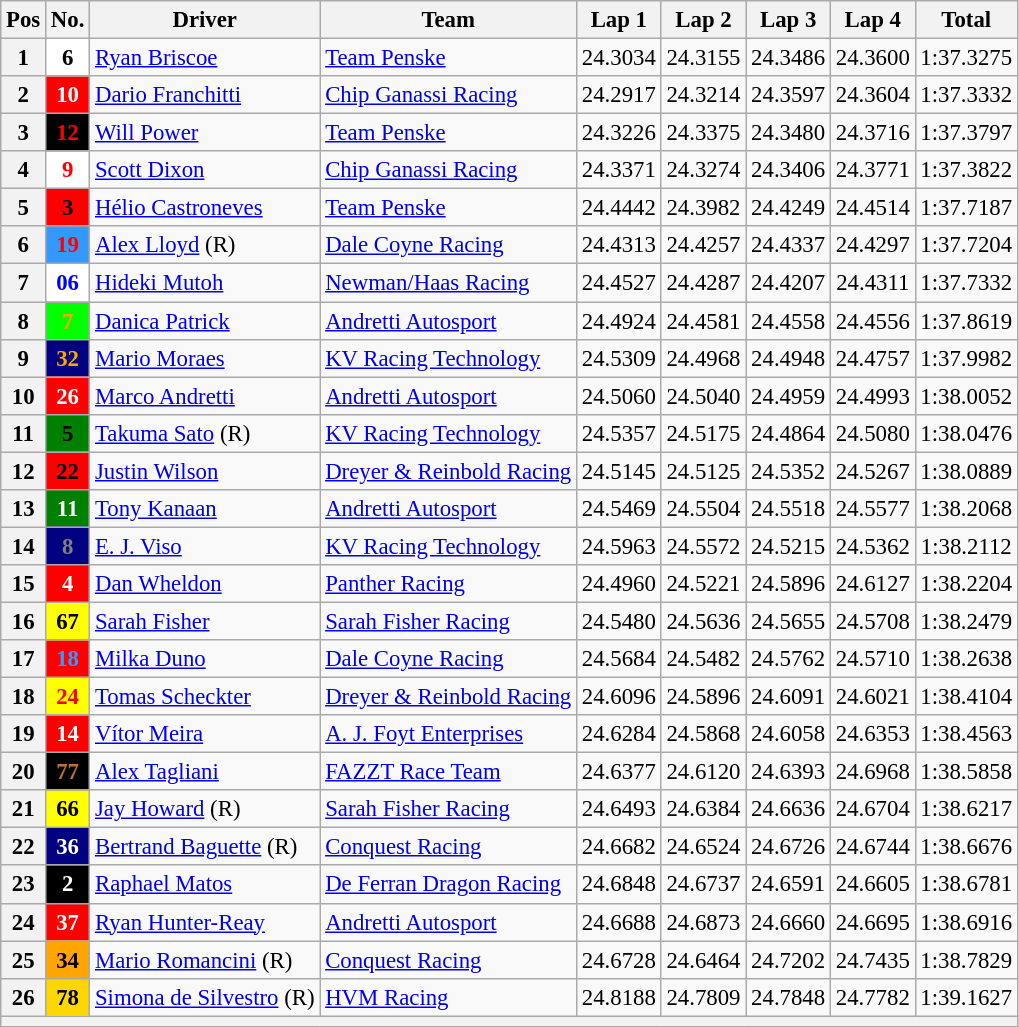<table class="wikitable" style="font-size:95%;">
<tr>
<th>Pos</th>
<th>No.</th>
<th>Driver</th>
<th>Team</th>
<th>Lap 1</th>
<th>Lap 2</th>
<th>Lap 3</th>
<th>Lap 4</th>
<th>Total</th>
</tr>
<tr>
<th>1</th>
<td style="background:white; color:black;" align="center"><strong>6</strong></td>
<td> <a href='#'>Ryan Briscoe</a></td>
<td><a href='#'>Team Penske</a></td>
<td align=center>24.3034</td>
<td align=center>24.3155</td>
<td align=center>24.3486</td>
<td align=center>24.3600</td>
<td align=center>1:37.3275</td>
</tr>
<tr>
<th>2</th>
<td style="background:red; color:white;" align=center><strong>10</strong></td>
<td> <a href='#'>Dario Franchitti</a></td>
<td><a href='#'>Chip Ganassi Racing</a></td>
<td align=center>24.2917</td>
<td align=center>24.3214</td>
<td align=center>24.3597</td>
<td align=center>24.3604</td>
<td align=center>1:37.3332</td>
</tr>
<tr>
<th>3</th>
<td style="background:black; color:red;" align=center><strong>12</strong></td>
<td> <a href='#'>Will Power</a></td>
<td><a href='#'>Team Penske</a></td>
<td align=center>24.3226</td>
<td align=center>24.3375</td>
<td align=center>24.3480</td>
<td align=center>24.3716</td>
<td align=center>1:37.3797</td>
</tr>
<tr>
<th>4</th>
<td style="background:white; color:red;" align="center"><strong>9</strong></td>
<td> <a href='#'>Scott Dixon</a></td>
<td><a href='#'>Chip Ganassi Racing</a></td>
<td align=center>24.3371</td>
<td align=center>24.3274</td>
<td align=center>24.3406</td>
<td align=center>24.3771</td>
<td align=center>1:37.3822</td>
</tr>
<tr>
<th>5</th>
<td style="background:red; color:black;" align="center"><strong>3</strong></td>
<td> <a href='#'>Hélio Castroneves</a></td>
<td><a href='#'>Team Penske</a></td>
<td align=center>24.4442</td>
<td align=center>24.3982</td>
<td align=center>24.4249</td>
<td align=center>24.4514</td>
<td align=center>1:37.7187</td>
</tr>
<tr>
<th>6</th>
<td style="background:#3399FF; color:red;" align="center"><strong>19</strong></td>
<td> <a href='#'>Alex Lloyd</a> (R)</td>
<td><a href='#'>Dale Coyne Racing</a></td>
<td align=center>24.4313</td>
<td align=center>24.4257</td>
<td align=center>24.4337</td>
<td align=center>24.4297</td>
<td align=center>1:37.7204</td>
</tr>
<tr>
<th>7</th>
<td style="background:white; color:blue;" align="center"><strong>06</strong></td>
<td> <a href='#'>Hideki Mutoh</a></td>
<td><a href='#'>Newman/Haas Racing</a></td>
<td align=center>24.4527</td>
<td align=center>24.4287</td>
<td align=center>24.4207</td>
<td align=center>24.4311</td>
<td align=center>1:37.7332</td>
</tr>
<tr>
<th>8</th>
<td style="background:lime; color:orange;" align="center"><strong>7</strong></td>
<td> <a href='#'>Danica Patrick</a></td>
<td><a href='#'>Andretti Autosport</a></td>
<td align=center>24.4924</td>
<td align=center>24.4581</td>
<td align=center>24.4558</td>
<td align=center>24.4556</td>
<td align=center>1:37.8619</td>
</tr>
<tr>
<th>9</th>
<td style="background:navy; color:orange;" align="center"><strong>32</strong></td>
<td> <a href='#'>Mario Moraes</a></td>
<td><a href='#'>KV Racing Technology</a></td>
<td align=center>24.5309</td>
<td align=center>24.4968</td>
<td align=center>24.4948</td>
<td align=center>24.4757</td>
<td align=center>1:37.9982</td>
</tr>
<tr>
<th>10</th>
<td style="background:red; color:white;" align="center"><strong>26</strong></td>
<td> <a href='#'>Marco Andretti</a></td>
<td><a href='#'>Andretti Autosport</a></td>
<td align=center>24.5060</td>
<td align=center>24.5040</td>
<td align=center>24.4959</td>
<td align=center>24.4993</td>
<td align=center>1:38.0052</td>
</tr>
<tr>
<th>11</th>
<td style="background:green; color:black;" align="center"><strong>5</strong></td>
<td> <a href='#'>Takuma Sato</a> (R)</td>
<td><a href='#'>KV Racing Technology</a></td>
<td align=center>24.5357</td>
<td align=center>24.5175</td>
<td align=center>24.4864</td>
<td align=center>24.5080</td>
<td align=center>1:38.0476</td>
</tr>
<tr>
<th>12</th>
<td style="background:red; color:black;" align="center"><strong>22</strong></td>
<td> <a href='#'>Justin Wilson</a></td>
<td><a href='#'>Dreyer & Reinbold Racing</a></td>
<td align=center>24.5145</td>
<td align=center>24.5125</td>
<td align=center>24.5352</td>
<td align=center>24.5267</td>
<td align=center>1:38.0889</td>
</tr>
<tr>
<th>13</th>
<td style="background:green; color:white;" align="center"><strong>11</strong></td>
<td> <a href='#'>Tony Kanaan</a></td>
<td><a href='#'>Andretti Autosport</a></td>
<td align=center>24.5469</td>
<td align=center>24.5504</td>
<td align=center>24.5518</td>
<td align=center>24.5577</td>
<td align=center>1:38.2068</td>
</tr>
<tr>
<th>14</th>
<td style="background:navy; color:gray;" align="center"><strong>8</strong></td>
<td> <a href='#'>E. J. Viso</a></td>
<td><a href='#'>KV Racing Technology</a></td>
<td align=center>24.5963</td>
<td align=center>24.5572</td>
<td align=center>24.5215</td>
<td align=center>24.5362</td>
<td align=center>1:38.2112</td>
</tr>
<tr>
<th>15</th>
<td style="background:red; color:white;" align="center"><strong>4</strong></td>
<td> <a href='#'>Dan Wheldon</a></td>
<td><a href='#'>Panther Racing</a></td>
<td align=center>24.4960</td>
<td align=center>24.5221</td>
<td align=center>24.5896</td>
<td align=center>24.6127</td>
<td align=center>1:38.2204</td>
</tr>
<tr>
<th>16</th>
<td style="background:yellow; color:black;" align="center"><strong>67</strong></td>
<td> <a href='#'>Sarah Fisher</a></td>
<td><a href='#'>Sarah Fisher Racing</a></td>
<td align=center>24.5480</td>
<td align=center>24.5636</td>
<td align=center>24.5655</td>
<td align=center>24.5708</td>
<td align=center>1:38.2479</td>
</tr>
<tr>
<th>17</th>
<td style="background:red; color:#3399FF;" align="center"><strong>18</strong></td>
<td> <a href='#'>Milka Duno</a></td>
<td><a href='#'>Dale Coyne Racing</a></td>
<td align=center>24.5684</td>
<td align=center>24.5482</td>
<td align=center>24.5762</td>
<td align=center>24.5710</td>
<td align=center>1:38.2638</td>
</tr>
<tr>
<th>18</th>
<td style="background:yellow; color:red;" align="center"><strong>24</strong></td>
<td> <a href='#'>Tomas Scheckter</a></td>
<td><a href='#'>Dreyer & Reinbold Racing</a></td>
<td align=center>24.6096</td>
<td align=center>24.5896</td>
<td align=center>24.6091</td>
<td align=center>24.6021</td>
<td align=center>1:38.4104</td>
</tr>
<tr>
<th>19</th>
<td style="background:red; color:white;" align="center"><strong>14</strong></td>
<td> <a href='#'>Vítor Meira</a></td>
<td><a href='#'>A. J. Foyt Enterprises</a></td>
<td align=center>24.6284</td>
<td align=center>24.5868</td>
<td align=center>24.6058</td>
<td align=center>24.6353</td>
<td align=center>1:38.4563</td>
</tr>
<tr>
<th>20</th>
<td style="background:black; color:#B87333;" align="center"><strong>77</strong></td>
<td> <a href='#'>Alex Tagliani</a></td>
<td><a href='#'>FAZZT Race Team</a></td>
<td align=center>24.6377</td>
<td align=center>24.6120</td>
<td align=center>24.6393</td>
<td align=center>24.6968</td>
<td align=center>1:38.5858</td>
</tr>
<tr>
<th>21</th>
<td style="background:yellow; color:black;" align="center"><strong>66</strong></td>
<td> <a href='#'>Jay Howard</a> (R)</td>
<td><a href='#'>Sarah Fisher Racing</a></td>
<td align=center>24.6493</td>
<td align=center>24.6384</td>
<td align=center>24.6636</td>
<td align=center>24.6704</td>
<td align=center>1:38.6217</td>
</tr>
<tr>
<th>22</th>
<td style="background:navy; color:white;" align="center"><strong>36</strong></td>
<td> <a href='#'>Bertrand Baguette</a> (R)</td>
<td><a href='#'>Conquest Racing</a></td>
<td align=center>24.6682</td>
<td align=center>24.6524</td>
<td align=center>24.6726</td>
<td align=center>24.6744</td>
<td align=center>1:38.6676</td>
</tr>
<tr>
<th>23</th>
<td style="background:black; color:white;" align="center"><strong>2</strong></td>
<td> <a href='#'>Raphael Matos</a></td>
<td><a href='#'>De Ferran Dragon Racing</a></td>
<td align=center>24.6848</td>
<td align=center>24.6737</td>
<td align=center>24.6591</td>
<td align=center>24.6605</td>
<td align=center>1:38.6781</td>
</tr>
<tr>
<th>24</th>
<td style="background:red; color:white;" align="center"><strong>37</strong></td>
<td> <a href='#'>Ryan Hunter-Reay</a></td>
<td><a href='#'>Andretti Autosport</a></td>
<td align=center>24.6688</td>
<td align=center>24.6873</td>
<td align=center>24.6660</td>
<td align=center>24.6695</td>
<td align=center>1:38.6916</td>
</tr>
<tr>
<th>25</th>
<td style="background:orange; color:black;" align="center"><strong>34</strong></td>
<td> <a href='#'>Mario Romancini</a> (R)</td>
<td><a href='#'>Conquest Racing</a></td>
<td align=center>24.6728</td>
<td align=center>24.6464</td>
<td align=center>24.7202</td>
<td align=center>24.7435</td>
<td align=center>1:38.7829</td>
</tr>
<tr>
<th>26</th>
<td style="background:gold; color:black;" align="center"><strong>78</strong></td>
<td> <a href='#'>Simona de Silvestro</a> (R)</td>
<td><a href='#'>HVM Racing</a></td>
<td align=center>24.8188</td>
<td align=center>24.7809</td>
<td align=center>24.7848</td>
<td align=center>24.7782</td>
<td align=center>1:39.1627</td>
</tr>
<tr>
<th colspan=9></th>
</tr>
<tr>
</tr>
</table>
